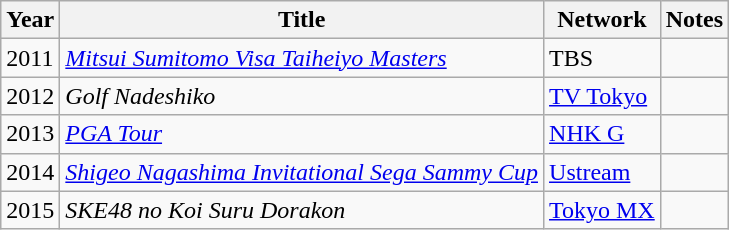<table class="wikitable">
<tr>
<th>Year</th>
<th>Title</th>
<th>Network</th>
<th>Notes</th>
</tr>
<tr>
<td>2011</td>
<td><em><a href='#'>Mitsui Sumitomo Visa Taiheiyo Masters</a></em></td>
<td>TBS</td>
<td></td>
</tr>
<tr>
<td>2012</td>
<td><em>Golf Nadeshiko</em></td>
<td><a href='#'>TV Tokyo</a></td>
<td></td>
</tr>
<tr>
<td>2013</td>
<td><em><a href='#'>PGA Tour</a></em></td>
<td><a href='#'>NHK G</a></td>
<td></td>
</tr>
<tr>
<td>2014</td>
<td><em><a href='#'>Shigeo Nagashima Invitational Sega Sammy Cup</a></em></td>
<td><a href='#'>Ustream</a></td>
<td></td>
</tr>
<tr>
<td>2015</td>
<td><em>SKE48 no Koi Suru Dorakon</em></td>
<td><a href='#'>Tokyo MX</a></td>
<td></td>
</tr>
</table>
